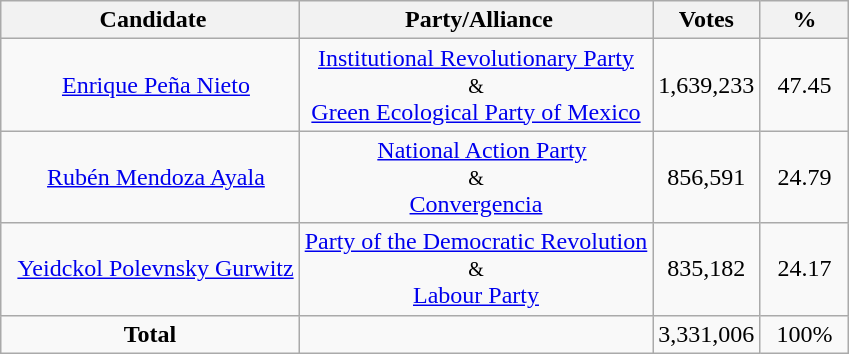<table class="wikitable">
<tr>
<th>   Candidate  </th>
<th>   Party/Alliance  </th>
<th>Votes</th>
<th>%</th>
</tr>
<tr align=center>
<td>  <a href='#'>Enrique Peña Nieto</a></td>
<td><a href='#'>Institutional Revolutionary Party</a><br><small>&</small><br><a href='#'>Green Ecological Party of Mexico</a></td>
<td>1,639,233</td>
<td>  47.45  </td>
</tr>
<tr align=center>
<td>  <a href='#'>Rubén Mendoza Ayala</a></td>
<td>  <a href='#'>National Action Party</a><br><small>&</small><br><a href='#'>Convergencia</a></td>
<td>856,591</td>
<td>24.79</td>
</tr>
<tr align=center>
<td>  <a href='#'>Yeidckol Polevnsky Gurwitz</a></td>
<td><a href='#'>Party of the Democratic Revolution</a><br><small>&</small><br><a href='#'>Labour Party</a></td>
<td>835,182</td>
<td>24.17</td>
</tr>
<tr align=center>
<td><strong>Total</strong></td>
<td> </td>
<td>3,331,006</td>
<td>100%</td>
</tr>
</table>
